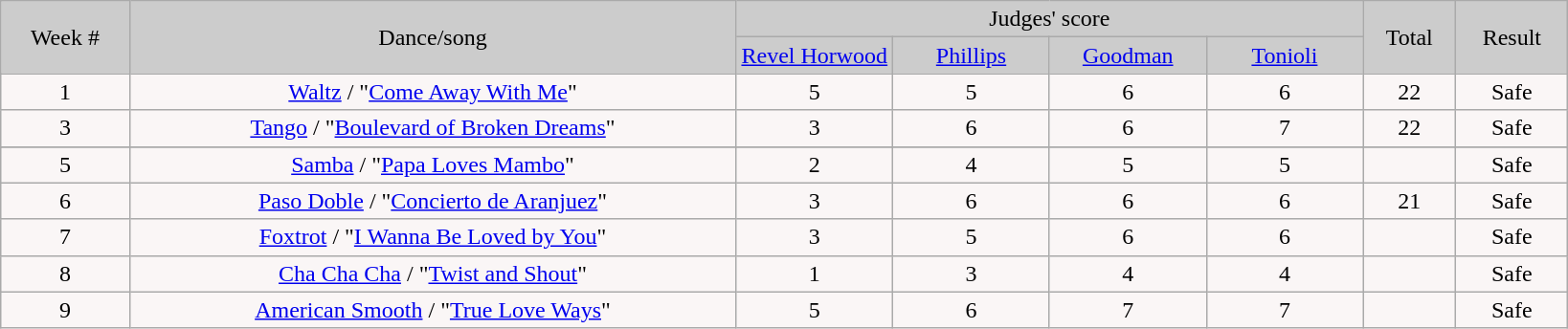<table class="wikitable" style="float:left;">
<tr style="text-align:Center; background:#ccc; background:#ccc;">
<td rowspan="2">Week #</td>
<td rowspan="2">Dance/song</td>
<td colspan="4">Judges' score</td>
<td rowspan="2">Total</td>
<td rowspan="2">Result</td>
</tr>
<tr style="text-align:center; background:#ccc; background:#ccc;">
<td style="width:10%; "><a href='#'>Revel Horwood</a></td>
<td style="width:10%; "><a href='#'>Phillips</a></td>
<td style="width:10%; "><a href='#'>Goodman</a></td>
<td style="width:10%; "><a href='#'>Tonioli</a></td>
</tr>
<tr style="text-align:center; background:#faf6f6; background:#faf6f6;">
<td>1</td>
<td><a href='#'>Waltz</a> / "<a href='#'>Come Away With Me</a>"</td>
<td>5</td>
<td>5</td>
<td>6</td>
<td>6</td>
<td>22</td>
<td>Safe</td>
</tr>
<tr>
<td style="text-align:center; background:#faf6f6;">3</td>
<td style="text-align:center; background:#faf6f6;"><a href='#'>Tango</a> / "<a href='#'>Boulevard of Broken Dreams</a>"</td>
<td style="text-align:center; background:#faf6f6;">3</td>
<td style="text-align:center; background:#faf6f6;">6</td>
<td style="text-align:center; background:#faf6f6;">6</td>
<td style="text-align:center; background:#faf6f6;">7</td>
<td style="text-align:center; background:#faf6f6;">22</td>
<td style="text-align:center; background:#faf6f6;">Safe</td>
</tr>
<tr>
</tr>
<tr style="text-align:center; background:#faf6f6; background:#faf6f6;">
<td>5</td>
<td><a href='#'>Samba</a> / "<a href='#'>Papa Loves Mambo</a>"</td>
<td>2</td>
<td>4</td>
<td>5</td>
<td>5</td>
<td></td>
<td>Safe</td>
</tr>
<tr style="text-align:center; background:#faf6f6; background:#faf6f6;">
<td>6</td>
<td><a href='#'>Paso Doble</a> / "<a href='#'>Concierto de Aranjuez</a>"</td>
<td>3</td>
<td>6</td>
<td>6</td>
<td>6</td>
<td>21</td>
<td>Safe</td>
</tr>
<tr style="text-align:center; background:#faf6f6; background:#faf6f6;">
<td>7</td>
<td><a href='#'>Foxtrot</a> / "<a href='#'>I Wanna Be Loved by You</a>"</td>
<td>3</td>
<td>5</td>
<td>6</td>
<td>6</td>
<td></td>
<td>Safe</td>
</tr>
<tr>
<td style="text-align:center; background:#faf6f6;">8</td>
<td style="text-align:center; background:#faf6f6;"><a href='#'>Cha Cha Cha</a> / "<a href='#'>Twist and Shout</a>"</td>
<td style="text-align:center; background:#faf6f6;">1</td>
<td style="text-align:center; background:#faf6f6;">3</td>
<td style="text-align:center; background:#faf6f6;">4</td>
<td style="text-align:center; background:#faf6f6;">4</td>
<td style="text-align:center; background:#faf6f6;"></td>
<td style="text-align:center; background:#faf6f6;">Safe</td>
</tr>
<tr style="text-align:center; background:#faf6f6; background:#faf6f6;">
<td>9</td>
<td><a href='#'>American Smooth</a> / "<a href='#'>True Love Ways</a>"</td>
<td>5</td>
<td>6</td>
<td>7</td>
<td>7</td>
<td></td>
<td>Safe</td>
</tr>
</table>
